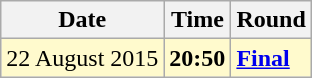<table class="wikitable">
<tr>
<th>Date</th>
<th>Time</th>
<th>Round</th>
</tr>
<tr style=background:lemonchiffon>
<td>22 August 2015</td>
<td><strong>20:50</strong></td>
<td><strong><a href='#'>Final</a></strong></td>
</tr>
</table>
